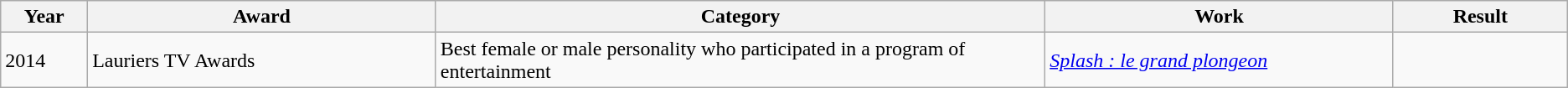<table class="wikitable sortable">
<tr>
<th width=5%>Year</th>
<th style="width:20%;">Award</th>
<th style="width:35%;">Category</th>
<th style="width:20%;">Work</th>
<th style="width:10%;">Result</th>
</tr>
<tr>
<td>2014</td>
<td>Lauriers TV Awards</td>
<td>Best female or male personality who participated in a program of entertainment</td>
<td><em><a href='#'>Splash : le grand plongeon</a></em></td>
<td></td>
</tr>
</table>
